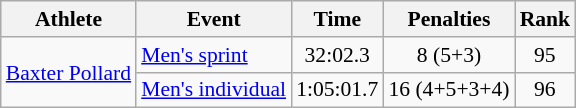<table class="wikitable" style="font-size:90%">
<tr>
<th>Athlete</th>
<th>Event</th>
<th>Time</th>
<th>Penalties</th>
<th>Rank</th>
</tr>
<tr align=center>
<td align=left rowspan=2><a href='#'>Baxter Pollard</a></td>
<td align=left><a href='#'>Men's sprint</a></td>
<td>32:02.3</td>
<td>8 (5+3)</td>
<td>95</td>
</tr>
<tr align=center>
<td align=left><a href='#'>Men's individual</a></td>
<td>1:05:01.7</td>
<td>16 (4+5+3+4)</td>
<td>96</td>
</tr>
</table>
